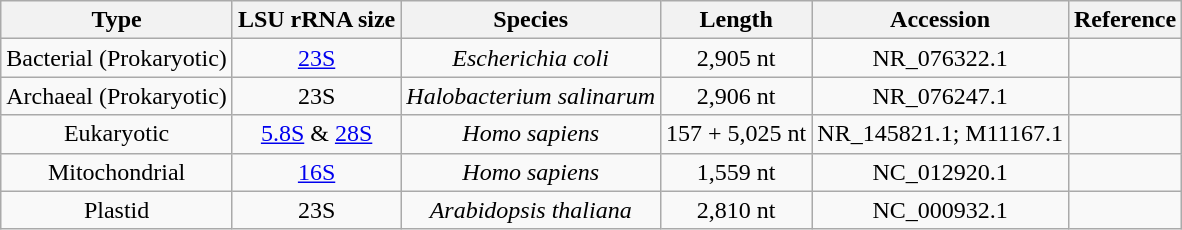<table class="wikitable sortable" style="text-align: center;">
<tr>
<th>Type</th>
<th>LSU rRNA size</th>
<th>Species</th>
<th>Length</th>
<th>Accession</th>
<th>Reference</th>
</tr>
<tr>
<td>Bacterial (Prokaryotic)</td>
<td><a href='#'>23S</a></td>
<td><em>Escherichia coli</em></td>
<td>2,905 nt</td>
<td>NR_076322.1</td>
<td></td>
</tr>
<tr>
<td>Archaeal (Prokaryotic)</td>
<td>23S</td>
<td><em>Halobacterium salinarum</em></td>
<td>2,906 nt</td>
<td>NR_076247.1</td>
<td></td>
</tr>
<tr>
<td>Eukaryotic</td>
<td><a href='#'>5.8S</a> & <a href='#'>28S</a></td>
<td><em>Homo sapiens</em></td>
<td>157 + 5,025 nt</td>
<td>NR_145821.1; M11167.1</td>
<td></td>
</tr>
<tr>
<td>Mitochondrial</td>
<td><a href='#'>16S</a></td>
<td><em>Homo sapiens</em></td>
<td>1,559 nt</td>
<td>NC_012920.1</td>
<td></td>
</tr>
<tr>
<td>Plastid</td>
<td>23S</td>
<td><em>Arabidopsis thaliana</em></td>
<td>2,810 nt</td>
<td>NC_000932.1</td>
<td></td>
</tr>
</table>
